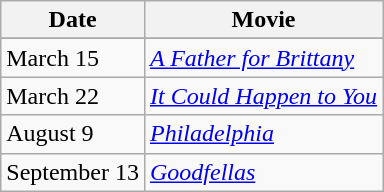<table class="wikitable plainrowheaders">
<tr>
<th scope="col">Date</th>
<th scope="col">Movie</th>
</tr>
<tr>
</tr>
<tr>
<td>March 15</td>
<td><em><a href='#'>A Father for Brittany</a></em></td>
</tr>
<tr>
<td>March 22</td>
<td><em><a href='#'>It Could Happen to You</a></em></td>
</tr>
<tr>
<td>August 9</td>
<td><em><a href='#'>Philadelphia</a></em></td>
</tr>
<tr>
<td>September 13</td>
<td><em><a href='#'>Goodfellas</a></em></td>
</tr>
</table>
